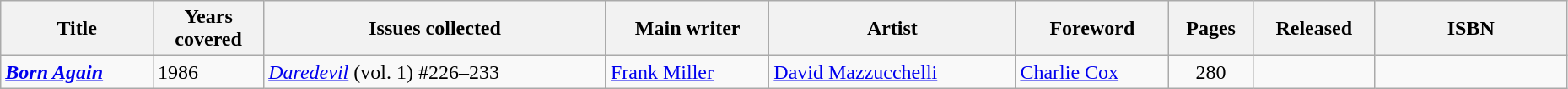<table class="wikitable sortable" width=98%>
<tr>
<th>Title</th>
<th style="width: 5em;">Years covered</th>
<th class="unsortable">Issues collected</th>
<th>Main writer</th>
<th>Artist</th>
<th>Foreword</th>
<th>Pages</th>
<th>Released</th>
<th class="unsortable" style="width: 9em;">ISBN</th>
</tr>
<tr>
<td><a href='#'><strong><em>Born Again</em></strong></a></td>
<td>1986</td>
<td><a href='#'><em>Daredevil</em></a> (vol. 1) #226–233</td>
<td><a href='#'>Frank Miller</a></td>
<td><a href='#'>David Mazzucchelli</a></td>
<td><a href='#'>Charlie Cox</a></td>
<td style="text-align: center;">280</td>
<td></td>
<td></td>
</tr>
</table>
